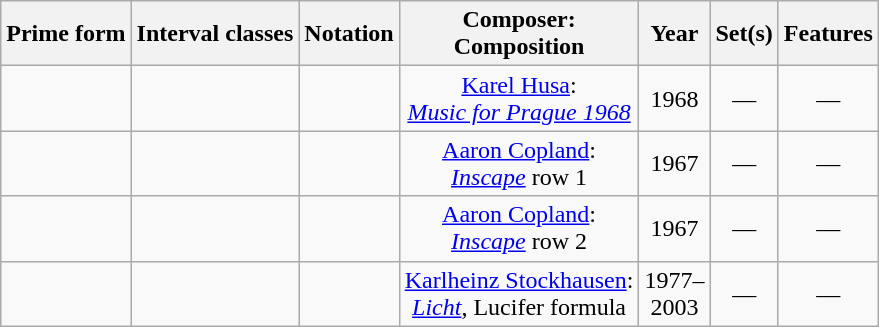<table class="wikitable sortable" style="font-size:100%;text-align:center;">
<tr>
<th>Prime form</th>
<th>Interval classes</th>
<th>Notation</th>
<th>Composer:<br>Composition</th>
<th>Year</th>
<th>Set(s)</th>
<th>Features</th>
</tr>
<tr>
<td style="text-align:left"></td>
<td></td>
<td></td>
<td><a href='#'>Karel Husa</a>:<br><em><a href='#'>Music for Prague 1968</a></em></td>
<td>1968</td>
<td>—</td>
<td>—</td>
</tr>
<tr>
<td style="text-align:left"></td>
<td></td>
<td></td>
<td><a href='#'>Aaron Copland</a>:<br><em><a href='#'>Inscape</a></em> row 1</td>
<td>1967</td>
<td>—</td>
<td>—</td>
</tr>
<tr>
<td style="text-align:left"></td>
<td></td>
<td></td>
<td><a href='#'>Aaron Copland</a>:<br><em><a href='#'>Inscape</a></em> row 2</td>
<td>1967</td>
<td>—</td>
<td>—</td>
</tr>
<tr>
<td style="text-align:left"></td>
<td></td>
<td></td>
<td><a href='#'>Karlheinz Stockhausen</a>:<br><em><a href='#'>Licht</a></em>, Lucifer formula</td>
<td>1977–<br>2003</td>
<td>—</td>
<td>—</td>
</tr>
</table>
